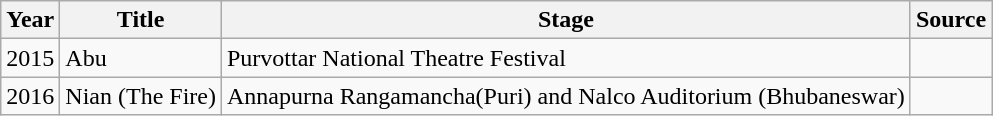<table class="wikitable sortable">
<tr>
<th scope="col">Year</th>
<th scope="col">Title</th>
<th scope="col">Stage</th>
<th scope="col" class="unsortable">Source</th>
</tr>
<tr>
<td>2015</td>
<td>Abu</td>
<td>Purvottar National Theatre Festival</td>
<td></td>
</tr>
<tr>
<td>2016</td>
<td>Nian (The Fire)</td>
<td>Annapurna Rangamancha(Puri) and Nalco Auditorium (Bhubaneswar)</td>
<td></td>
</tr>
</table>
